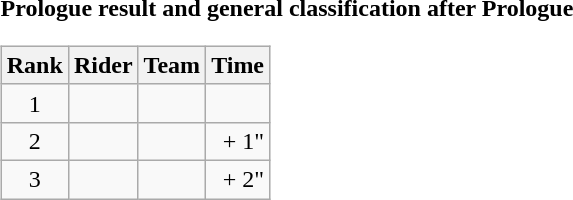<table>
<tr>
<td><strong>Prologue result and general classification after Prologue</strong><br><table class="wikitable">
<tr>
<th scope="col">Rank</th>
<th scope="col">Rider</th>
<th scope="col">Team</th>
<th scope="col">Time</th>
</tr>
<tr>
<td style="text-align:center;">1</td>
<td></td>
<td></td>
<td style="text-align:right;"></td>
</tr>
<tr>
<td style="text-align:center;">2</td>
<td></td>
<td></td>
<td style="text-align:right;">+ 1"</td>
</tr>
<tr>
<td style="text-align:center;">3</td>
<td></td>
<td></td>
<td style="text-align:right;">+ 2"</td>
</tr>
</table>
</td>
</tr>
</table>
